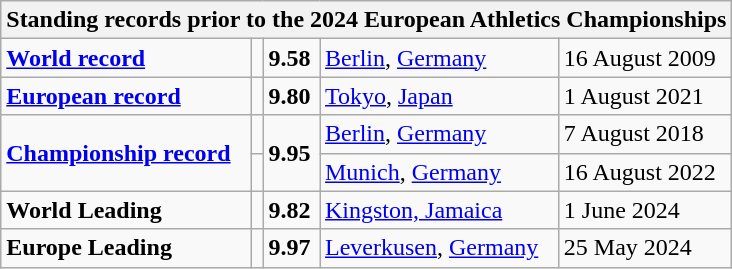<table class="wikitable">
<tr>
<th colspan="5">Standing records prior to the 2024 European Athletics Championships</th>
</tr>
<tr>
<td><strong><a href='#'>World record</a></strong></td>
<td></td>
<td><strong>9.58</strong></td>
<td><a href='#'>Berlin</a>, <a href='#'>Germany </a></td>
<td>16 August 2009</td>
</tr>
<tr>
<td><strong><a href='#'>European record</a></strong></td>
<td></td>
<td><strong>9.80</strong></td>
<td><a href='#'>Tokyo</a>, <a href='#'>Japan</a></td>
<td>1 August 2021</td>
</tr>
<tr>
<td rowspan=2><strong><a href='#'>Championship record</a></strong></td>
<td></td>
<td rowspan=2><strong>9.95 </strong></td>
<td><a href='#'>Berlin</a>, <a href='#'>Germany</a></td>
<td>7 August 2018</td>
</tr>
<tr>
<td></td>
<td><a href='#'>Munich</a>, <a href='#'>Germany</a></td>
<td>16 August 2022</td>
</tr>
<tr>
<td><strong>World Leading</strong></td>
<td></td>
<td><strong>9.82</strong></td>
<td><a href='#'>Kingston, Jamaica</a></td>
<td>1 June 2024</td>
</tr>
<tr>
<td><strong>Europe Leading</strong></td>
<td></td>
<td><strong> 9.97 </strong></td>
<td><a href='#'>Leverkusen</a>, <a href='#'>Germany</a></td>
<td>25 May 2024</td>
</tr>
</table>
